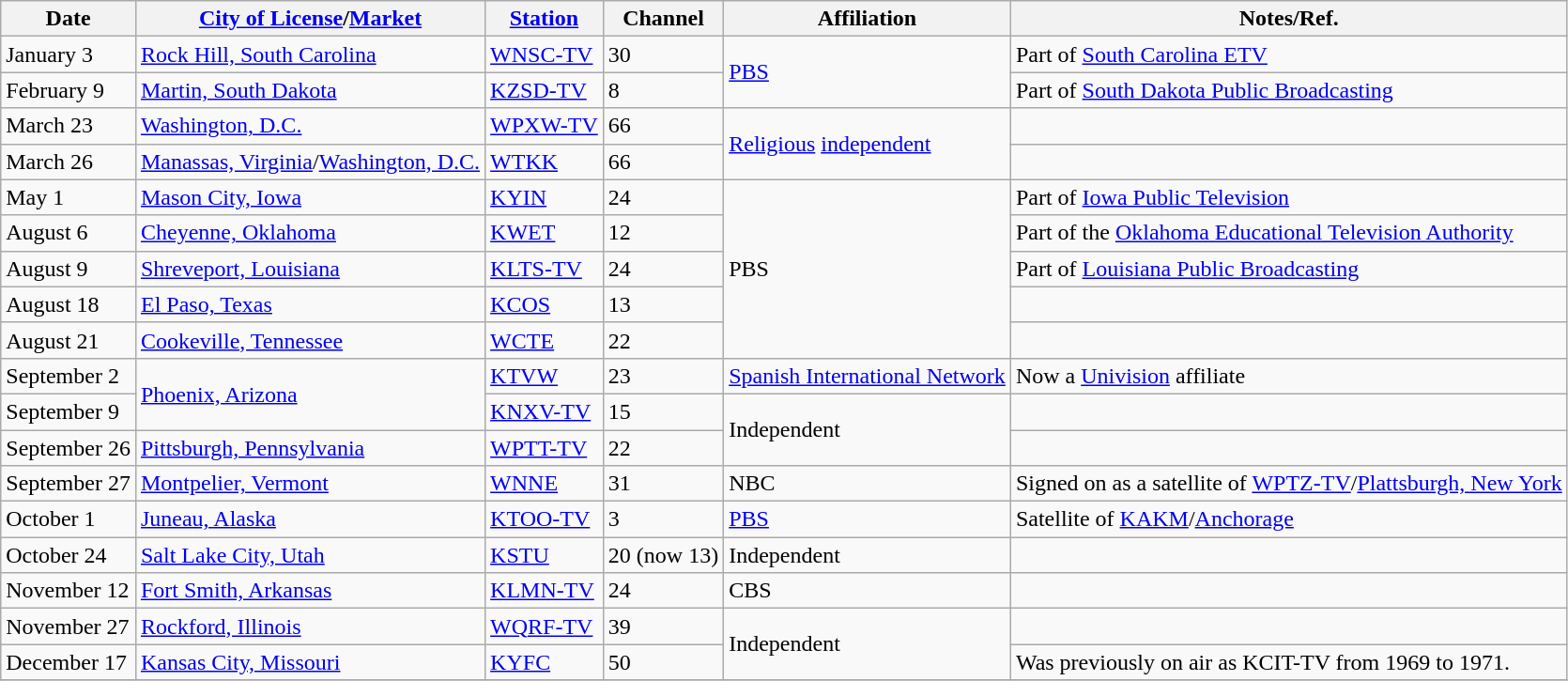<table class="wikitable sortable">
<tr>
<th>Date</th>
<th><a href='#'>City of License</a>/<a href='#'>Market</a></th>
<th><a href='#'>Station</a></th>
<th>Channel</th>
<th>Affiliation</th>
<th>Notes/Ref.</th>
</tr>
<tr>
<td>January 3</td>
<td><a href='#'>Rock Hill, South Carolina</a> <br> </td>
<td><a href='#'>WNSC-TV</a></td>
<td>30</td>
<td rowspan=2><a href='#'>PBS</a></td>
<td>Part of <a href='#'>South Carolina ETV</a></td>
</tr>
<tr>
<td>February 9</td>
<td><a href='#'>Martin, South Dakota</a></td>
<td><a href='#'>KZSD-TV</a></td>
<td>8</td>
<td>Part of <a href='#'>South Dakota Public Broadcasting</a></td>
</tr>
<tr>
<td>March 23</td>
<td><a href='#'>Washington, D.C.</a></td>
<td><a href='#'>WPXW-TV</a></td>
<td>66</td>
<td rowspan=2><a href='#'>Religious</a> <a href='#'>independent</a></td>
<td></td>
</tr>
<tr>
<td>March 26</td>
<td><a href='#'>Manassas, Virginia</a>/<a href='#'>Washington, D.C.</a></td>
<td><a href='#'>WTKK</a></td>
<td>66</td>
<td></td>
</tr>
<tr>
<td>May 1</td>
<td><a href='#'>Mason City, Iowa</a></td>
<td><a href='#'>KYIN</a></td>
<td>24</td>
<td rowspan=5>PBS</td>
<td>Part of <a href='#'>Iowa Public Television</a></td>
</tr>
<tr>
<td>August 6</td>
<td><a href='#'>Cheyenne, Oklahoma</a></td>
<td><a href='#'>KWET</a></td>
<td>12</td>
<td>Part of the <a href='#'>Oklahoma Educational Television Authority</a></td>
</tr>
<tr>
<td>August 9</td>
<td><a href='#'>Shreveport, Louisiana</a></td>
<td><a href='#'>KLTS-TV</a></td>
<td>24</td>
<td>Part of <a href='#'>Louisiana Public Broadcasting</a></td>
</tr>
<tr>
<td>August 18</td>
<td><a href='#'>El Paso, Texas</a></td>
<td><a href='#'>KCOS</a></td>
<td>13</td>
<td></td>
</tr>
<tr>
<td>August 21</td>
<td><a href='#'>Cookeville, Tennessee</a></td>
<td><a href='#'>WCTE</a></td>
<td>22</td>
<td></td>
</tr>
<tr>
<td>September 2</td>
<td rowspan=2><a href='#'>Phoenix, Arizona</a></td>
<td><a href='#'>KTVW</a></td>
<td>23</td>
<td><a href='#'>Spanish International Network</a></td>
<td>Now a <a href='#'>Univision</a> affiliate</td>
</tr>
<tr>
<td>September 9</td>
<td><a href='#'>KNXV-TV</a></td>
<td>15</td>
<td rowspan=2>Independent</td>
<td></td>
</tr>
<tr>
<td>September 26</td>
<td><a href='#'>Pittsburgh, Pennsylvania</a></td>
<td><a href='#'>WPTT-TV</a></td>
<td>22</td>
<td></td>
</tr>
<tr>
<td>September 27</td>
<td><a href='#'>Montpelier, Vermont</a></td>
<td><a href='#'>WNNE</a></td>
<td>31</td>
<td>NBC</td>
<td>Signed on as a satellite of <a href='#'>WPTZ-TV</a>/<a href='#'>Plattsburgh, New York</a></td>
</tr>
<tr>
<td>October 1</td>
<td><a href='#'>Juneau, Alaska</a></td>
<td><a href='#'>KTOO-TV</a></td>
<td>3</td>
<td><a href='#'>PBS</a></td>
<td>Satellite of <a href='#'>KAKM</a>/<a href='#'>Anchorage</a></td>
</tr>
<tr>
<td>October 24</td>
<td><a href='#'>Salt Lake City, Utah</a></td>
<td><a href='#'>KSTU</a></td>
<td>20 (now 13)</td>
<td>Independent</td>
<td></td>
</tr>
<tr>
<td>November 12</td>
<td><a href='#'>Fort Smith, Arkansas</a></td>
<td><a href='#'>KLMN-TV</a></td>
<td>24</td>
<td>CBS</td>
<td></td>
</tr>
<tr>
<td>November 27</td>
<td><a href='#'>Rockford, Illinois</a></td>
<td><a href='#'>WQRF-TV</a></td>
<td>39</td>
<td rowspan=2>Independent</td>
<td></td>
</tr>
<tr>
<td>December 17</td>
<td><a href='#'>Kansas City, Missouri</a></td>
<td><a href='#'>KYFC</a></td>
<td>50</td>
<td>Was previously on air as KCIT-TV from 1969 to 1971.</td>
</tr>
<tr>
</tr>
</table>
